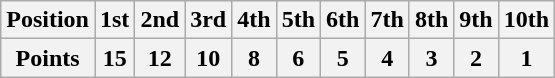<table class="wikitable">
<tr>
<th>Position</th>
<th>1st</th>
<th>2nd</th>
<th>3rd</th>
<th>4th</th>
<th>5th</th>
<th>6th</th>
<th>7th</th>
<th>8th</th>
<th>9th</th>
<th>10th</th>
</tr>
<tr>
<th>Points</th>
<th>15</th>
<th>12</th>
<th>10</th>
<th>8</th>
<th>6</th>
<th>5</th>
<th>4</th>
<th>3</th>
<th>2</th>
<th>1</th>
</tr>
</table>
